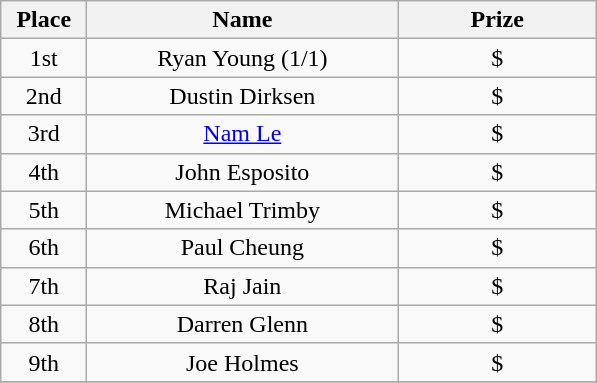<table class="wikitable" style="text-align:center">
<tr>
<th width="50">Place</th>
<th width="200">Name</th>
<th width="125">Prize</th>
</tr>
<tr>
<td>1st</td>
<td>Ryan Young (1/1)</td>
<td>$</td>
</tr>
<tr>
<td>2nd</td>
<td>Dustin Dirksen</td>
<td>$</td>
</tr>
<tr>
<td>3rd</td>
<td><a href='#'>Nam Le</a></td>
<td>$</td>
</tr>
<tr>
<td>4th</td>
<td>John Esposito</td>
<td>$</td>
</tr>
<tr>
<td>5th</td>
<td>Michael Trimby</td>
<td>$</td>
</tr>
<tr>
<td>6th</td>
<td>Paul Cheung</td>
<td>$</td>
</tr>
<tr>
<td>7th</td>
<td>Raj Jain</td>
<td>$</td>
</tr>
<tr>
<td>8th</td>
<td>Darren Glenn</td>
<td>$</td>
</tr>
<tr>
<td>9th</td>
<td>Joe Holmes</td>
<td>$</td>
</tr>
<tr>
</tr>
</table>
